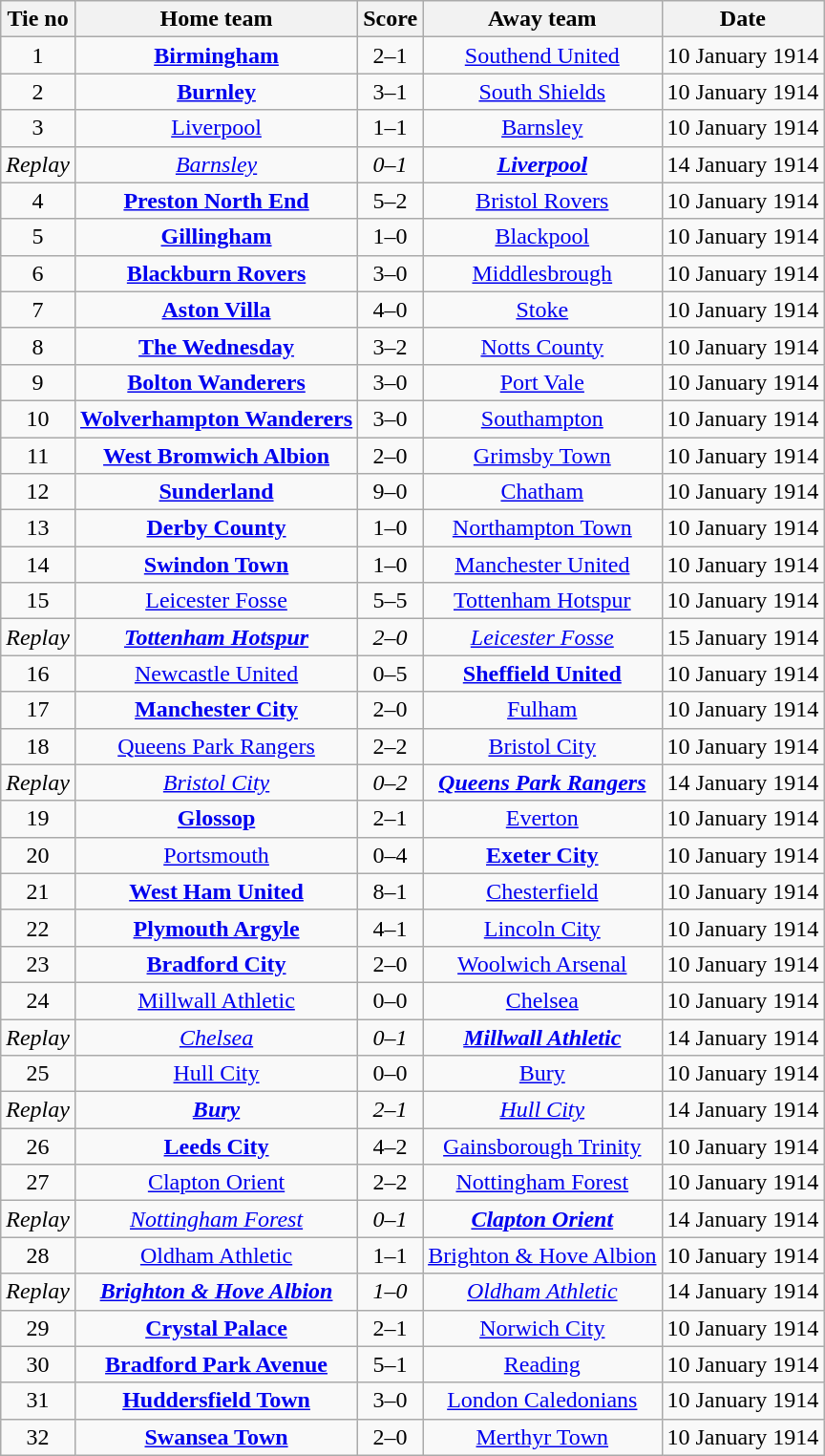<table class="wikitable" style="text-align: center">
<tr>
<th>Tie no</th>
<th>Home team</th>
<th>Score</th>
<th>Away team</th>
<th>Date</th>
</tr>
<tr>
<td>1</td>
<td><strong><a href='#'>Birmingham</a></strong></td>
<td>2–1</td>
<td><a href='#'>Southend United</a></td>
<td>10 January 1914</td>
</tr>
<tr>
<td>2</td>
<td><strong><a href='#'>Burnley</a></strong></td>
<td>3–1</td>
<td><a href='#'>South Shields</a></td>
<td>10 January 1914</td>
</tr>
<tr>
<td>3</td>
<td><a href='#'>Liverpool</a></td>
<td>1–1</td>
<td><a href='#'>Barnsley</a></td>
<td>10 January 1914</td>
</tr>
<tr>
<td><em>Replay</em></td>
<td><em><a href='#'>Barnsley</a></em></td>
<td><em>0–1</em></td>
<td><strong><em><a href='#'>Liverpool</a></em></strong></td>
<td>14 January 1914</td>
</tr>
<tr>
<td>4</td>
<td><strong><a href='#'>Preston North End</a></strong></td>
<td>5–2</td>
<td><a href='#'>Bristol Rovers</a></td>
<td>10 January 1914</td>
</tr>
<tr>
<td>5</td>
<td><strong><a href='#'>Gillingham</a></strong></td>
<td>1–0</td>
<td><a href='#'>Blackpool</a></td>
<td>10 January 1914</td>
</tr>
<tr>
<td>6</td>
<td><strong><a href='#'>Blackburn Rovers</a></strong></td>
<td>3–0</td>
<td><a href='#'>Middlesbrough</a></td>
<td>10 January 1914</td>
</tr>
<tr>
<td>7</td>
<td><strong><a href='#'>Aston Villa</a></strong></td>
<td>4–0</td>
<td><a href='#'>Stoke</a></td>
<td>10 January 1914</td>
</tr>
<tr>
<td>8</td>
<td><strong><a href='#'>The Wednesday</a></strong></td>
<td>3–2</td>
<td><a href='#'>Notts County</a></td>
<td>10 January 1914</td>
</tr>
<tr>
<td>9</td>
<td><strong><a href='#'>Bolton Wanderers</a></strong></td>
<td>3–0</td>
<td><a href='#'>Port Vale</a></td>
<td>10 January 1914</td>
</tr>
<tr>
<td>10</td>
<td><strong><a href='#'>Wolverhampton Wanderers</a></strong></td>
<td>3–0</td>
<td><a href='#'>Southampton</a></td>
<td>10 January 1914</td>
</tr>
<tr>
<td>11</td>
<td><strong><a href='#'>West Bromwich Albion</a></strong></td>
<td>2–0</td>
<td><a href='#'>Grimsby Town</a></td>
<td>10 January 1914</td>
</tr>
<tr>
<td>12</td>
<td><strong><a href='#'>Sunderland</a></strong></td>
<td>9–0</td>
<td><a href='#'>Chatham</a></td>
<td>10 January 1914</td>
</tr>
<tr>
<td>13</td>
<td><strong><a href='#'>Derby County</a></strong></td>
<td>1–0</td>
<td><a href='#'>Northampton Town</a></td>
<td>10 January 1914</td>
</tr>
<tr>
<td>14</td>
<td><strong><a href='#'>Swindon Town</a></strong></td>
<td>1–0</td>
<td><a href='#'>Manchester United</a></td>
<td>10 January 1914</td>
</tr>
<tr>
<td>15</td>
<td><a href='#'>Leicester Fosse</a></td>
<td>5–5</td>
<td><a href='#'>Tottenham Hotspur</a></td>
<td>10 January 1914</td>
</tr>
<tr>
<td><em>Replay</em></td>
<td><strong><em><a href='#'>Tottenham Hotspur</a></em></strong></td>
<td><em>2–0</em></td>
<td><em><a href='#'>Leicester Fosse</a></em></td>
<td>15 January 1914</td>
</tr>
<tr>
<td>16</td>
<td><a href='#'>Newcastle United</a></td>
<td>0–5</td>
<td><strong><a href='#'>Sheffield United</a></strong></td>
<td>10 January 1914</td>
</tr>
<tr>
<td>17</td>
<td><strong><a href='#'>Manchester City</a></strong></td>
<td>2–0</td>
<td><a href='#'>Fulham</a></td>
<td>10 January 1914</td>
</tr>
<tr>
<td>18</td>
<td><a href='#'>Queens Park Rangers</a></td>
<td>2–2</td>
<td><a href='#'>Bristol City</a></td>
<td>10 January 1914</td>
</tr>
<tr>
<td><em>Replay</em></td>
<td><em><a href='#'>Bristol City</a></em></td>
<td><em>0–2</em></td>
<td><strong><em><a href='#'>Queens Park Rangers</a></em></strong></td>
<td>14 January 1914</td>
</tr>
<tr>
<td>19</td>
<td><strong><a href='#'>Glossop</a></strong></td>
<td>2–1</td>
<td><a href='#'>Everton</a></td>
<td>10 January 1914</td>
</tr>
<tr>
<td>20</td>
<td><a href='#'>Portsmouth</a></td>
<td>0–4</td>
<td><strong><a href='#'>Exeter City</a></strong></td>
<td>10 January 1914</td>
</tr>
<tr>
<td>21</td>
<td><strong><a href='#'>West Ham United</a></strong></td>
<td>8–1</td>
<td><a href='#'>Chesterfield</a></td>
<td>10 January 1914</td>
</tr>
<tr>
<td>22</td>
<td><strong><a href='#'>Plymouth Argyle</a></strong></td>
<td>4–1</td>
<td><a href='#'>Lincoln City</a></td>
<td>10 January 1914</td>
</tr>
<tr>
<td>23</td>
<td><strong><a href='#'>Bradford City</a></strong></td>
<td>2–0</td>
<td><a href='#'>Woolwich Arsenal</a></td>
<td>10 January 1914</td>
</tr>
<tr>
<td>24</td>
<td><a href='#'>Millwall Athletic</a></td>
<td>0–0</td>
<td><a href='#'>Chelsea</a></td>
<td>10 January 1914</td>
</tr>
<tr>
<td><em>Replay</em></td>
<td><em><a href='#'>Chelsea</a></em></td>
<td><em>0–1</em></td>
<td><strong><em><a href='#'>Millwall Athletic</a></em></strong></td>
<td>14 January 1914</td>
</tr>
<tr>
<td>25</td>
<td><a href='#'>Hull City</a></td>
<td>0–0</td>
<td><a href='#'>Bury</a></td>
<td>10 January 1914</td>
</tr>
<tr>
<td><em>Replay</em></td>
<td><strong><em><a href='#'>Bury</a></em></strong></td>
<td><em>2–1</em></td>
<td><em><a href='#'>Hull City</a></em></td>
<td>14 January 1914</td>
</tr>
<tr>
<td>26</td>
<td><strong><a href='#'>Leeds City</a></strong></td>
<td>4–2</td>
<td><a href='#'>Gainsborough Trinity</a></td>
<td>10 January 1914</td>
</tr>
<tr>
<td>27</td>
<td><a href='#'>Clapton Orient</a></td>
<td>2–2</td>
<td><a href='#'>Nottingham Forest</a></td>
<td>10 January 1914</td>
</tr>
<tr>
<td><em>Replay</em></td>
<td><em><a href='#'>Nottingham Forest</a></em></td>
<td><em>0–1</em></td>
<td><strong><em><a href='#'>Clapton Orient</a></em></strong></td>
<td>14 January 1914</td>
</tr>
<tr>
<td>28</td>
<td><a href='#'>Oldham Athletic</a></td>
<td>1–1</td>
<td><a href='#'>Brighton & Hove Albion</a></td>
<td>10 January 1914</td>
</tr>
<tr>
<td><em>Replay</em></td>
<td><strong><em><a href='#'>Brighton & Hove Albion</a></em></strong></td>
<td><em>1–0</em></td>
<td><em><a href='#'>Oldham Athletic</a></em></td>
<td>14 January 1914</td>
</tr>
<tr>
<td>29</td>
<td><strong><a href='#'>Crystal Palace</a></strong></td>
<td>2–1</td>
<td><a href='#'>Norwich City</a></td>
<td>10 January 1914</td>
</tr>
<tr>
<td>30</td>
<td><strong><a href='#'>Bradford Park Avenue</a></strong></td>
<td>5–1</td>
<td><a href='#'>Reading</a></td>
<td>10 January 1914</td>
</tr>
<tr>
<td>31</td>
<td><strong><a href='#'>Huddersfield Town</a></strong></td>
<td>3–0</td>
<td><a href='#'>London Caledonians</a></td>
<td>10 January 1914</td>
</tr>
<tr>
<td>32</td>
<td><strong><a href='#'>Swansea Town</a></strong></td>
<td>2–0</td>
<td><a href='#'>Merthyr Town</a></td>
<td>10 January 1914</td>
</tr>
</table>
